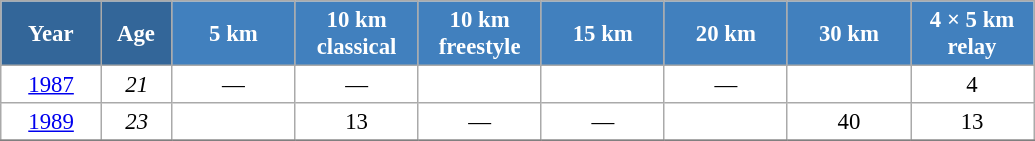<table class="wikitable" style="font-size:95%; text-align:center; border:grey solid 1px; border-collapse:collapse; background:#ffffff;">
<tr>
<th style="background-color:#369; color:white; width:60px;"> Year </th>
<th style="background-color:#369; color:white; width:40px;"> Age </th>
<th style="background-color:#4180be; color:white; width:75px;"> 5 km </th>
<th style="background-color:#4180be; color:white; width:75px;"> 10 km <br> classical </th>
<th style="background-color:#4180be; color:white; width:75px;"> 10 km <br> freestyle </th>
<th style="background-color:#4180be; color:white; width:75px;"> 15 km </th>
<th style="background-color:#4180be; color:white; width:75px;"> 20 km </th>
<th style="background-color:#4180be; color:white; width:75px;"> 30 km </th>
<th style="background-color:#4180be; color:white; width:75px;"> 4 × 5 km <br> relay </th>
</tr>
<tr>
<td><a href='#'>1987</a></td>
<td><em>21</em></td>
<td>—</td>
<td>—</td>
<td></td>
<td></td>
<td>—</td>
<td></td>
<td>4</td>
</tr>
<tr>
<td><a href='#'>1989</a></td>
<td><em>23</em></td>
<td></td>
<td 19>13</td>
<td>—</td>
<td>—</td>
<td></td>
<td>40</td>
<td>13</td>
</tr>
<tr>
</tr>
</table>
